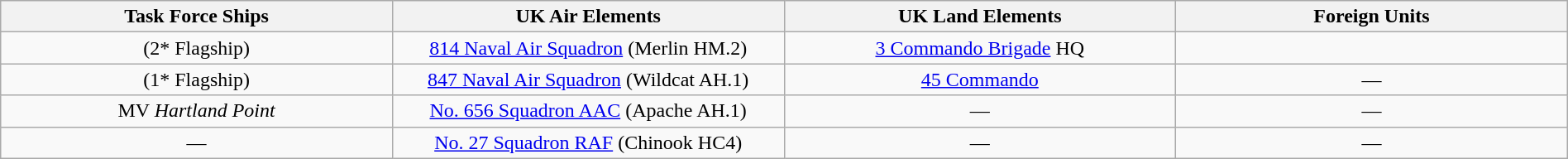<table class="wikitable" style="margin:auto; width:100%;">
<tr>
<th style="text-align:center; width:25%;">Task Force Ships</th>
<th style="text-align:center; width:25%;">UK Air Elements</th>
<th style="text-align:center; width:25%;">UK Land Elements</th>
<th style="text-align:center; width:25%;">Foreign Units</th>
</tr>
<tr>
<td align="center"> (2* Flagship)</td>
<td align="center"><a href='#'>814 Naval Air Squadron</a> (Merlin HM.2)</td>
<td align="center"><a href='#'>3 Commando Brigade</a> HQ</td>
<td align="center"></td>
</tr>
<tr>
<td align="center"> (1* Flagship)</td>
<td align="center"><a href='#'>847 Naval Air Squadron</a> (Wildcat AH.1)</td>
<td align="center"><a href='#'>45 Commando</a></td>
<td align="center">—</td>
</tr>
<tr>
<td align="center">MV <em>Hartland Point</em></td>
<td align="center"><a href='#'>No. 656 Squadron AAC</a> (Apache AH.1)</td>
<td align="center">—</td>
<td align="center">—</td>
</tr>
<tr>
<td align="center">—</td>
<td align="center"><a href='#'>No. 27 Squadron RAF</a> (Chinook HC4)</td>
<td align="center">—</td>
<td align="center">—</td>
</tr>
</table>
